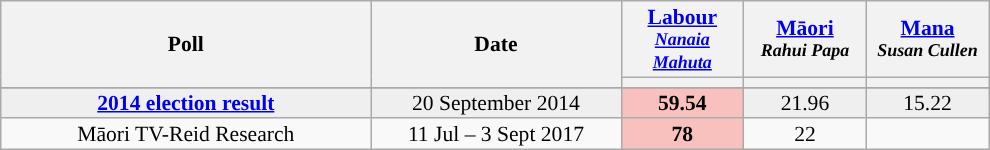<table class="wikitable" style="font-size:90%; line-height:14px; text-align:center">
<tr>
<th style="width:240px;" rowspan="2">Poll</th>
<th style="width:160px;" rowspan="2">Date </th>
<th style="width:75px;"  bgcolor=><a href='#'>Labour</a><br><small><em><a href='#'>Nanaia Mahuta</a></em></small></th>
<th style="width:75px;"  bgcolor=><a href='#'>Māori</a><br><small><em>Rahui Papa</em></small></th>
<th style="width:75px;" r bgcolor=><a href='#'>Mana</a><br><small><em>Susan Cullen</em></small></th>
</tr>
<tr>
<th class="unsortable" style="color:inherit;background:"></th>
<th class="unsortable" style="color:inherit;background:"></th>
<th class="unsortable" style="color:inherit;background:"></th>
</tr>
<tr>
</tr>
<tr style="background:#EFEFEF; font-weight:italic;">
<td><strong><a href='#'>2014 election result</a></strong></td>
<td>20 September 2014</td>
<td style="background:#F8C1BE"><strong>59.54</strong></td>
<td>21.96</td>
<td>15.22</td>
</tr>
<tr>
<td>Māori TV-Reid Research</td>
<td>11 Jul – 3 Sept 2017</td>
<td style="background:#F8C1BE"><strong>78</strong></td>
<td>22</td>
<td></td>
</tr>
</table>
